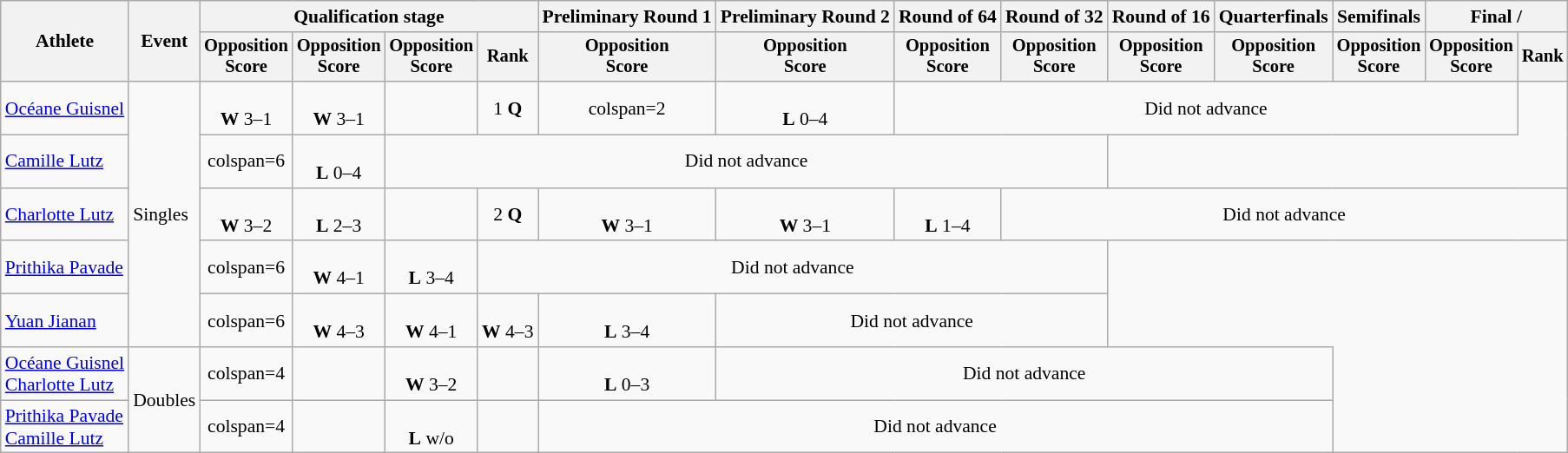<table class=wikitable style=font-size:90%;text-align:center>
<tr>
<th rowspan=2>Athlete</th>
<th rowspan=2>Event</th>
<th colspan=4>Qualification stage</th>
<th>Preliminary Round 1</th>
<th>Preliminary Round 2</th>
<th>Round of 64</th>
<th>Round of 32</th>
<th>Round of 16</th>
<th>Quarterfinals</th>
<th>Semifinals</th>
<th colspan=2>Final / </th>
</tr>
<tr style=font-size:95%>
<th>Opposition<br>Score</th>
<th>Opposition<br>Score</th>
<th>Opposition<br>Score</th>
<th>Rank</th>
<th>Opposition<br>Score</th>
<th>Opposition<br>Score</th>
<th>Opposition<br>Score</th>
<th>Opposition<br>Score</th>
<th>Opposition<br>Score</th>
<th>Opposition<br>Score</th>
<th>Opposition<br>Score</th>
<th>Opposition<br>Score</th>
<th>Rank</th>
</tr>
<tr align=center>
<td align=left><a href='#'>Océane Guisnel</a></td>
<td align=left rowspan=5>Singles</td>
<td><br><strong>W</strong> 3–1</td>
<td><br><strong>W</strong> 3–1</td>
<td></td>
<td>1 <strong>Q</strong></td>
<td>colspan=2</td>
<td><br><strong>L</strong> 0–4</td>
<td colspan=6>Did not advance</td>
</tr>
<tr align=center>
<td align=left><a href='#'>Camille Lutz</a></td>
<td>colspan=6</td>
<td><br><strong>L</strong> 0–4</td>
<td colspan=6>Did not advance</td>
</tr>
<tr align=center>
<td align=left><a href='#'>Charlotte Lutz</a></td>
<td><br><strong>W</strong> 3–2</td>
<td><br><strong>L</strong> 2–3</td>
<td></td>
<td>2 <strong>Q</strong></td>
<td><br><strong>W</strong> 3–1</td>
<td><br><strong>W</strong> 3–1</td>
<td><br><strong>L</strong> 1–4</td>
<td colspan=6>Did not advance</td>
</tr>
<tr align=center>
<td align=left><a href='#'>Prithika Pavade</a></td>
<td>colspan=6</td>
<td><br><strong>W</strong> 4–1</td>
<td><br><strong>L</strong> 3–4</td>
<td colspan=5>Did not advance</td>
</tr>
<tr align=center>
<td align=left><a href='#'>Yuan Jianan</a></td>
<td>colspan=6</td>
<td><br><strong>W</strong> 4–3</td>
<td><br><strong>W</strong> 4–1</td>
<td><br><strong>W</strong> 4–3</td>
<td><br><strong>L</strong> 3–4</td>
<td colspan=3>Did not advance</td>
</tr>
<tr align=center>
<td align=left><a href='#'>Océane Guisnel</a><br><a href='#'>Charlotte Lutz</a></td>
<td align=left rowspan=2>Doubles</td>
<td>colspan=4</td>
<td></td>
<td><br><strong>W</strong> 3–2</td>
<td></td>
<td><br><strong>L</strong> 0–3</td>
<td colspan=5>Did not advance</td>
</tr>
<tr align=center>
<td align=left><a href='#'>Prithika Pavade</a><br><a href='#'>Camille Lutz</a></td>
<td>colspan=4</td>
<td></td>
<td><br><strong>L</strong> w/o</td>
<td></td>
<td colspan=6>Did not advance</td>
</tr>
</table>
